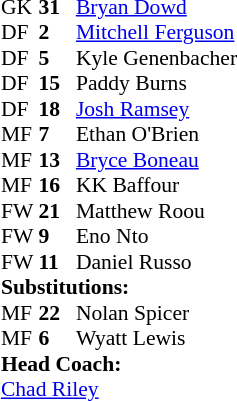<table cellspacing="0" cellpadding="0" style="font-size:90%; margin:0.2em auto;">
<tr>
<th width="25"></th>
<th width="25"></th>
</tr>
<tr>
<td>GK</td>
<td><strong>31</strong></td>
<td> <a href='#'>Bryan Dowd</a></td>
</tr>
<tr>
<td>DF</td>
<td><strong>2</strong></td>
<td> <a href='#'>Mitchell Ferguson</a></td>
<td></td>
<td></td>
</tr>
<tr>
<td>DF</td>
<td><strong>5</strong></td>
<td> Kyle Genenbacher</td>
</tr>
<tr>
<td>DF</td>
<td><strong>15</strong></td>
<td> Paddy Burns</td>
</tr>
<tr>
<td>DF</td>
<td><strong>18</strong></td>
<td> <a href='#'>Josh Ramsey</a></td>
</tr>
<tr>
<td>MF</td>
<td><strong>7</strong></td>
<td> Ethan O'Brien</td>
<td></td>
<td></td>
</tr>
<tr>
<td>MF</td>
<td><strong>13</strong></td>
<td> <a href='#'>Bryce Boneau</a></td>
<td></td>
<td></td>
</tr>
<tr>
<td>MF</td>
<td><strong>16</strong></td>
<td> KK Baffour</td>
<td></td>
<td></td>
</tr>
<tr>
<td>FW</td>
<td><strong>21</strong></td>
<td> Matthew Roou</td>
<td></td>
<td></td>
</tr>
<tr>
<td>FW</td>
<td><strong>9</strong></td>
<td> Eno Nto</td>
<td></td>
<td></td>
</tr>
<tr>
<td>FW</td>
<td><strong>11</strong></td>
<td> Daniel Russo</td>
<td></td>
<td></td>
</tr>
<tr>
<td colspan=3><strong>Substitutions:</strong></td>
</tr>
<tr>
<td>MF</td>
<td><strong>22</strong></td>
<td> Nolan Spicer</td>
<td></td>
<td></td>
</tr>
<tr>
<td>MF</td>
<td><strong>6</strong></td>
<td> Wyatt Lewis</td>
<td></td>
<td></td>
</tr>
<tr>
<td colspan=3><strong>Head Coach:</strong></td>
</tr>
<tr>
<td colspan=4> <a href='#'>Chad Riley</a></td>
</tr>
</table>
